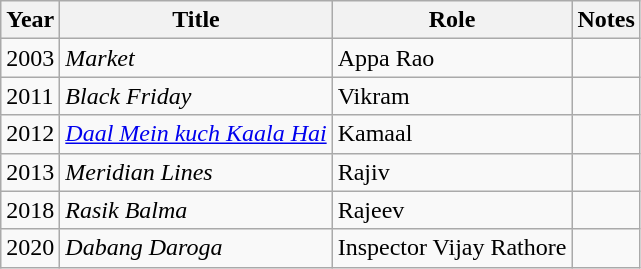<table class="wikitable">
<tr>
<th>Year</th>
<th>Title</th>
<th>Role</th>
<th>Notes</th>
</tr>
<tr>
<td>2003</td>
<td><em>Market</em></td>
<td>Appa Rao</td>
<td></td>
</tr>
<tr>
<td>2011</td>
<td><em>Black Friday</em></td>
<td>Vikram</td>
<td></td>
</tr>
<tr>
<td>2012</td>
<td><em><a href='#'>Daal Mein kuch Kaala Hai</a></em></td>
<td>Kamaal</td>
<td></td>
</tr>
<tr>
<td>2013</td>
<td><em>Meridian Lines</em></td>
<td>Rajiv</td>
<td></td>
</tr>
<tr>
<td>2018</td>
<td><em>Rasik Balma</em></td>
<td>Rajeev</td>
<td></td>
</tr>
<tr>
<td>2020</td>
<td><em>Dabang Daroga</em></td>
<td>Inspector Vijay Rathore</td>
<td></td>
</tr>
</table>
